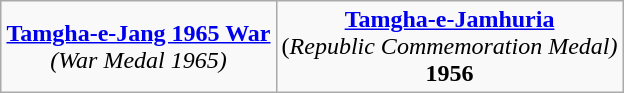<table class="wikitable" style="margin:1em auto; text-align:center;">
<tr>
<td><strong><a href='#'>Tamgha-e-Jang 1965 War</a></strong><br><em>(War Medal 1965)</em></td>
<td><strong><a href='#'>Tamgha-e-Jamhuria</a></strong><br>(<em>Republic Commemoration Medal)</em><br><strong>1956</strong></td>
</tr>
</table>
